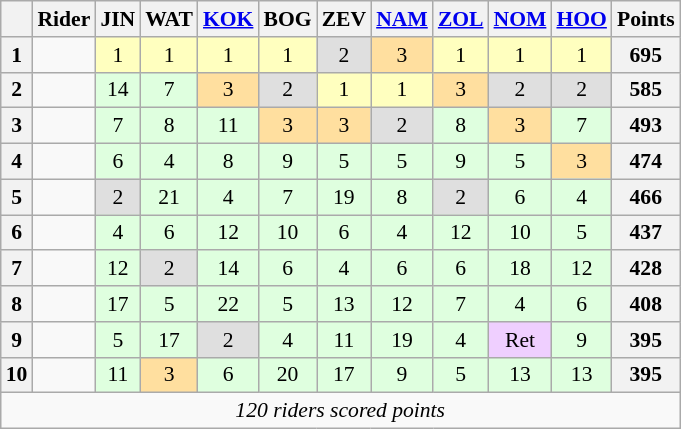<table class="wikitable" style="font-size: 90%; text-align:center">
<tr style="vertical-align:middle;">
<th style="vertical-align:middle"></th>
<th style="vertical-align:middle;background">Rider</th>
<th>JIN<br></th>
<th>WAT<br></th>
<th><a href='#'>KOK</a><br></th>
<th>BOG<br></th>
<th>ZEV<br></th>
<th><a href='#'>NAM</a><br></th>
<th><a href='#'>ZOL</a><br></th>
<th><a href='#'>NOM</a><br></th>
<th><a href='#'>HOO</a><br></th>
<th style="vertical-align:middle">Points</th>
</tr>
<tr>
<th>1</th>
<td style="text-align:left"></td>
<td style="background-color:#ffffbf">1</td>
<td style="background-color:#ffffbf">1</td>
<td style="background-color:#ffffbf">1</td>
<td style="background-color:#ffffbf">1</td>
<td style="background-color:#dfdfdf">2</td>
<td style="background-color:#ffdf9f">3</td>
<td style="background-color:#ffffbf">1</td>
<td style="background-color:#ffffbf">1</td>
<td style="background-color:#ffffbf">1</td>
<th>695</th>
</tr>
<tr>
<th>2</th>
<td style="text-align:left"></td>
<td style="background-color:#dfffdf">14</td>
<td style="background-color:#dfffdf">7</td>
<td style="background-color:#ffdf9f">3</td>
<td style="background-color:#dfdfdf">2</td>
<td style="background-color:#ffffbf">1</td>
<td style="background-color:#ffffbf">1</td>
<td style="background-color:#ffdf9f">3</td>
<td style="background-color:#dfdfdf">2</td>
<td style="background-color:#dfdfdf">2</td>
<th>585</th>
</tr>
<tr>
<th>3</th>
<td style="text-align:left"></td>
<td style="background-color:#dfffdf">7</td>
<td style="background-color:#dfffdf">8</td>
<td style="background-color:#dfffdf">11</td>
<td style="background-color:#ffdf9f">3</td>
<td style="background-color:#ffdf9f">3</td>
<td style="background-color:#dfdfdf">2</td>
<td style="background-color:#dfffdf">8</td>
<td style="background-color:#ffdf9f">3</td>
<td style="background-color:#dfffdf">7</td>
<th>493</th>
</tr>
<tr>
<th>4</th>
<td style="text-align:left"></td>
<td style="background-color:#dfffdf">6</td>
<td style="background-color:#dfffdf">4</td>
<td style="background-color:#dfffdf">8</td>
<td style="background-color:#dfffdf">9</td>
<td style="background-color:#dfffdf">5</td>
<td style="background-color:#dfffdf">5</td>
<td style="background-color:#dfffdf">9</td>
<td style="background-color:#dfffdf">5</td>
<td style="background-color:#ffdf9f">3</td>
<th>474</th>
</tr>
<tr>
<th>5</th>
<td style="text-align:left"></td>
<td style="background-color:#dfdfdf">2</td>
<td style="background-color:#dfffdf">21</td>
<td style="background-color:#dfffdf">4</td>
<td style="background-color:#dfffdf">7</td>
<td style="background-color:#dfffdf">19</td>
<td style="background-color:#dfffdf">8</td>
<td style="background-color:#dfdfdf">2</td>
<td style="background-color:#dfffdf">6</td>
<td style="background-color:#dfffdf">4</td>
<th>466</th>
</tr>
<tr>
<th>6</th>
<td style="text-align:left"></td>
<td style="background-color:#dfffdf">4</td>
<td style="background-color:#dfffdf">6</td>
<td style="background-color:#dfffdf">12</td>
<td style="background-color:#dfffdf">10</td>
<td style="background-color:#dfffdf">6</td>
<td style="background-color:#dfffdf">4</td>
<td style="background-color:#dfffdf">12</td>
<td style="background-color:#dfffdf">10</td>
<td style="background-color:#dfffdf">5</td>
<th>437</th>
</tr>
<tr>
<th>7</th>
<td style="text-align:left"></td>
<td style="background-color:#dfffdf">12</td>
<td style="background-color:#dfdfdf">2</td>
<td style="background-color:#dfffdf">14</td>
<td style="background-color:#dfffdf">6</td>
<td style="background-color:#dfffdf">4</td>
<td style="background-color:#dfffdf">6</td>
<td style="background-color:#dfffdf">6</td>
<td style="background-color:#dfffdf">18</td>
<td style="background-color:#dfffdf">12</td>
<th>428</th>
</tr>
<tr>
<th>8</th>
<td style="text-align:left"></td>
<td style="background-color:#dfffdf">17</td>
<td style="background-color:#dfffdf">5</td>
<td style="background-color:#dfffdf">22</td>
<td style="background-color:#dfffdf">5</td>
<td style="background-color:#dfffdf">13</td>
<td style="background-color:#dfffdf">12</td>
<td style="background-color:#dfffdf">7</td>
<td style="background-color:#dfffdf">4</td>
<td style="background-color:#dfffdf">6</td>
<th>408</th>
</tr>
<tr>
<th>9</th>
<td style="text-align:left"></td>
<td style="background-color:#dfffdf">5</td>
<td style="background-color:#dfffdf">17</td>
<td style="background-color:#dfdfdf">2</td>
<td style="background-color:#dfffdf">4</td>
<td style="background-color:#dfffdf">11</td>
<td style="background-color:#dfffdf">19</td>
<td style="background-color:#dfffdf">4</td>
<td style="background-color:#efcfff">Ret</td>
<td style="background-color:#dfffdf">9</td>
<th>395</th>
</tr>
<tr>
<th>10</th>
<td style="text-align:left"></td>
<td style="background-color:#dfffdf">11</td>
<td style="background-color:#ffdf9f">3</td>
<td style="background-color:#dfffdf">6</td>
<td style="background-color:#dfffdf">20</td>
<td style="background-color:#dfffdf">17</td>
<td style="background-color:#dfffdf">9</td>
<td style="background-color:#dfffdf">5</td>
<td style="background-color:#dfffdf">13</td>
<td style="background-color:#dfffdf">13</td>
<th>395</th>
</tr>
<tr>
<td colspan=12><em>120 riders scored points</em></td>
</tr>
</table>
